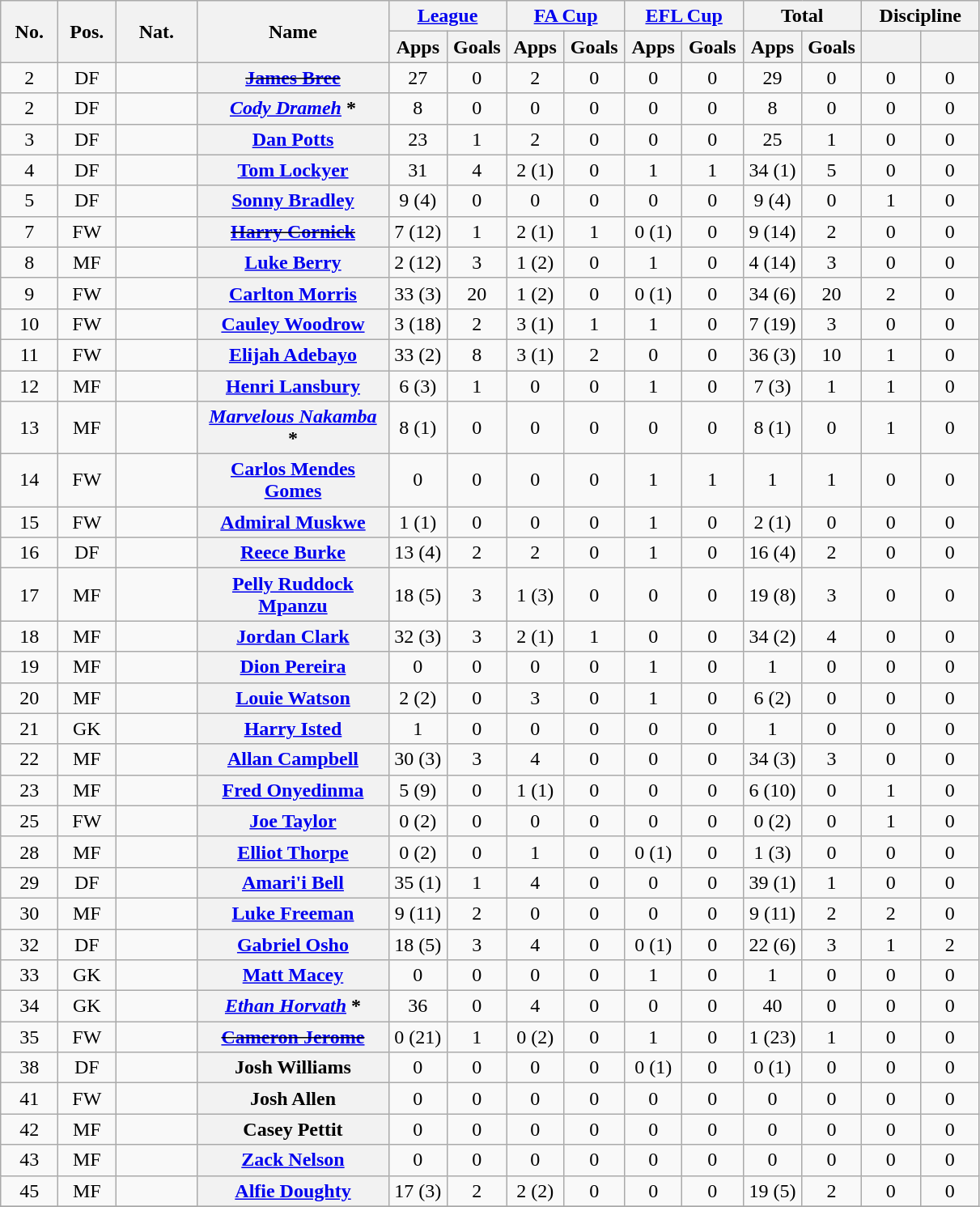<table class="wikitable plainrowheaders" style=text-align:center>
<tr>
<th rowspan=2 width=40>No.</th>
<th rowspan=2 width=40>Pos.</th>
<th rowspan=2 width=60>Nat.</th>
<th rowspan=2 width=150 scope=col>Name</th>
<th colspan=2 width=90><a href='#'>League</a></th>
<th colspan=2 width=90><a href='#'>FA Cup</a></th>
<th colspan=2 width=90><a href='#'>EFL Cup</a></th>
<th colspan=2 width=90>Total</th>
<th colspan=2 width=90>Discipline</th>
</tr>
<tr>
<th scope=col>Apps</th>
<th scope=col>Goals</th>
<th scope=col>Apps</th>
<th scope=col>Goals</th>
<th scope=col>Apps</th>
<th scope=col>Goals</th>
<th scope=col>Apps</th>
<th scope=col>Goals</th>
<th scope=col></th>
<th scope=col></th>
</tr>
<tr>
<td>2</td>
<td>DF</td>
<td align=left></td>
<th scope=row><s><a href='#'>James Bree</a></s> </th>
<td>27</td>
<td>0</td>
<td>2</td>
<td>0</td>
<td>0</td>
<td>0</td>
<td>29</td>
<td>0</td>
<td>0</td>
<td>0</td>
</tr>
<tr>
<td>2</td>
<td>DF</td>
<td align=left></td>
<th scope=row><em><a href='#'>Cody Drameh</a></em> *</th>
<td>8</td>
<td>0</td>
<td>0</td>
<td>0</td>
<td>0</td>
<td>0</td>
<td>8</td>
<td>0</td>
<td>0</td>
<td>0</td>
</tr>
<tr>
<td>3</td>
<td>DF</td>
<td align=left></td>
<th scope=row><a href='#'>Dan Potts</a></th>
<td>23</td>
<td>1</td>
<td>2</td>
<td>0</td>
<td>0</td>
<td>0</td>
<td>25</td>
<td>1</td>
<td>0</td>
<td>0</td>
</tr>
<tr>
<td>4</td>
<td>DF</td>
<td align=left></td>
<th scope=row><a href='#'>Tom Lockyer</a></th>
<td>31</td>
<td>4</td>
<td>2 (1)</td>
<td>0</td>
<td>1</td>
<td>1</td>
<td>34 (1)</td>
<td>5</td>
<td>0</td>
<td>0</td>
</tr>
<tr>
<td>5</td>
<td>DF</td>
<td align=left></td>
<th scope=row><a href='#'>Sonny Bradley</a></th>
<td>9 (4)</td>
<td>0</td>
<td>0</td>
<td>0</td>
<td>0</td>
<td>0</td>
<td>9 (4)</td>
<td>0</td>
<td>1</td>
<td>0</td>
</tr>
<tr>
<td>7</td>
<td>FW</td>
<td align=left></td>
<th scope=row><s><a href='#'>Harry Cornick</a></s> </th>
<td>7 (12)</td>
<td>1</td>
<td>2 (1)</td>
<td>1</td>
<td>0 (1)</td>
<td>0</td>
<td>9 (14)</td>
<td>2</td>
<td>0</td>
<td>0</td>
</tr>
<tr>
<td>8</td>
<td>MF</td>
<td align=left></td>
<th scope=row><a href='#'>Luke Berry</a></th>
<td>2 (12)</td>
<td>3</td>
<td>1 (2)</td>
<td>0</td>
<td>1</td>
<td>0</td>
<td>4 (14)</td>
<td>3</td>
<td>0</td>
<td>0</td>
</tr>
<tr>
<td>9</td>
<td>FW</td>
<td align=left></td>
<th scope=row><a href='#'>Carlton Morris</a></th>
<td>33 (3)</td>
<td>20</td>
<td>1 (2)</td>
<td>0</td>
<td>0 (1)</td>
<td>0</td>
<td>34 (6)</td>
<td>20</td>
<td>2</td>
<td>0</td>
</tr>
<tr>
<td>10</td>
<td>FW</td>
<td align=left></td>
<th scope=row><a href='#'>Cauley Woodrow</a></th>
<td>3 (18)</td>
<td>2</td>
<td>3 (1)</td>
<td>1</td>
<td>1</td>
<td>0</td>
<td>7 (19)</td>
<td>3</td>
<td>0</td>
<td>0</td>
</tr>
<tr>
<td>11</td>
<td>FW</td>
<td align=left></td>
<th scope=row><a href='#'>Elijah Adebayo</a></th>
<td>33 (2)</td>
<td>8</td>
<td>3 (1)</td>
<td>2</td>
<td>0</td>
<td>0</td>
<td>36 (3)</td>
<td>10</td>
<td>1</td>
<td>0</td>
</tr>
<tr>
<td>12</td>
<td>MF</td>
<td align=left></td>
<th scope=row><a href='#'>Henri Lansbury</a></th>
<td>6 (3)</td>
<td>1</td>
<td>0</td>
<td>0</td>
<td>1</td>
<td>0</td>
<td>7 (3)</td>
<td>1</td>
<td>1</td>
<td>0</td>
</tr>
<tr>
<td>13</td>
<td>MF</td>
<td align=left></td>
<th scope=row><em><a href='#'>Marvelous Nakamba</a></em> *</th>
<td>8 (1)</td>
<td>0</td>
<td>0</td>
<td>0</td>
<td>0</td>
<td>0</td>
<td>8 (1)</td>
<td>0</td>
<td>1</td>
<td>0</td>
</tr>
<tr>
<td>14</td>
<td>FW</td>
<td align=left></td>
<th scope=row><a href='#'>Carlos Mendes Gomes</a></th>
<td>0</td>
<td>0</td>
<td>0</td>
<td>0</td>
<td>1</td>
<td>1</td>
<td>1</td>
<td>1</td>
<td>0</td>
<td>0</td>
</tr>
<tr>
<td>15</td>
<td>FW</td>
<td align=left></td>
<th scope=row><a href='#'>Admiral Muskwe</a></th>
<td>1 (1)</td>
<td>0</td>
<td>0</td>
<td>0</td>
<td>1</td>
<td>0</td>
<td>2 (1)</td>
<td>0</td>
<td>0</td>
<td>0</td>
</tr>
<tr>
<td>16</td>
<td>DF</td>
<td align=left></td>
<th scope=row><a href='#'>Reece Burke</a></th>
<td>13 (4)</td>
<td>2</td>
<td>2</td>
<td>0</td>
<td>1</td>
<td>0</td>
<td>16 (4)</td>
<td>2</td>
<td>0</td>
<td>0</td>
</tr>
<tr>
<td>17</td>
<td>MF</td>
<td align=left></td>
<th scope=row><a href='#'>Pelly Ruddock Mpanzu</a></th>
<td>18 (5)</td>
<td>3</td>
<td>1 (3)</td>
<td>0</td>
<td>0</td>
<td>0</td>
<td>19 (8)</td>
<td>3</td>
<td>0</td>
<td>0</td>
</tr>
<tr>
<td>18</td>
<td>MF</td>
<td align=left></td>
<th scope=row><a href='#'>Jordan Clark</a></th>
<td>32 (3)</td>
<td>3</td>
<td>2 (1)</td>
<td>1</td>
<td>0</td>
<td>0</td>
<td>34 (2)</td>
<td>4</td>
<td>0</td>
<td>0</td>
</tr>
<tr>
<td>19</td>
<td>MF</td>
<td align=left></td>
<th scope=row><a href='#'>Dion Pereira</a></th>
<td>0</td>
<td>0</td>
<td>0</td>
<td>0</td>
<td>1</td>
<td>0</td>
<td>1</td>
<td>0</td>
<td>0</td>
<td>0</td>
</tr>
<tr>
<td>20</td>
<td>MF</td>
<td align=left></td>
<th scope=row><a href='#'>Louie Watson</a></th>
<td>2 (2)</td>
<td>0</td>
<td>3</td>
<td>0</td>
<td>1</td>
<td>0</td>
<td>6 (2)</td>
<td>0</td>
<td>0</td>
<td>0</td>
</tr>
<tr>
<td>21</td>
<td>GK</td>
<td align=left></td>
<th scope=row><a href='#'>Harry Isted</a></th>
<td>1</td>
<td>0</td>
<td>0</td>
<td>0</td>
<td>0</td>
<td>0</td>
<td>1</td>
<td>0</td>
<td>0</td>
<td>0</td>
</tr>
<tr>
<td>22</td>
<td>MF</td>
<td align=left></td>
<th scope=row><a href='#'>Allan Campbell</a></th>
<td>30 (3)</td>
<td>3</td>
<td>4</td>
<td>0</td>
<td>0</td>
<td>0</td>
<td>34 (3)</td>
<td>3</td>
<td>0</td>
<td>0</td>
</tr>
<tr>
<td>23</td>
<td>MF</td>
<td align=left></td>
<th scope=row><a href='#'>Fred Onyedinma</a></th>
<td>5 (9)</td>
<td>0</td>
<td>1 (1)</td>
<td>0</td>
<td>0</td>
<td>0</td>
<td>6 (10)</td>
<td>0</td>
<td>1</td>
<td>0</td>
</tr>
<tr>
<td>25</td>
<td>FW</td>
<td align=left></td>
<th scope=row><a href='#'>Joe Taylor</a></th>
<td>0 (2)</td>
<td>0</td>
<td>0</td>
<td>0</td>
<td>0</td>
<td>0</td>
<td>0 (2)</td>
<td>0</td>
<td>1</td>
<td>0</td>
</tr>
<tr>
<td>28</td>
<td>MF</td>
<td align=left></td>
<th scope=row><a href='#'>Elliot Thorpe</a></th>
<td>0 (2)</td>
<td>0</td>
<td>1</td>
<td>0</td>
<td>0 (1)</td>
<td>0</td>
<td>1 (3)</td>
<td>0</td>
<td>0</td>
<td>0</td>
</tr>
<tr>
<td>29</td>
<td>DF</td>
<td align=left></td>
<th scope=row><a href='#'>Amari'i Bell</a></th>
<td>35 (1)</td>
<td>1</td>
<td>4</td>
<td>0</td>
<td>0</td>
<td>0</td>
<td>39 (1)</td>
<td>1</td>
<td>0</td>
<td>0</td>
</tr>
<tr>
<td>30</td>
<td>MF</td>
<td align=left></td>
<th scope=row><a href='#'>Luke Freeman</a></th>
<td>9 (11)</td>
<td>2</td>
<td>0</td>
<td>0</td>
<td>0</td>
<td>0</td>
<td>9 (11)</td>
<td>2</td>
<td>2</td>
<td>0</td>
</tr>
<tr>
<td>32</td>
<td>DF</td>
<td align=left></td>
<th scope=row><a href='#'>Gabriel Osho</a></th>
<td>18 (5)</td>
<td>3</td>
<td>4</td>
<td>0</td>
<td>0 (1)</td>
<td>0</td>
<td>22 (6)</td>
<td>3</td>
<td>1</td>
<td>2</td>
</tr>
<tr>
<td>33</td>
<td>GK</td>
<td align=left></td>
<th scope=row><a href='#'>Matt Macey</a></th>
<td>0</td>
<td>0</td>
<td>0</td>
<td>0</td>
<td>1</td>
<td>0</td>
<td>1</td>
<td>0</td>
<td>0</td>
<td>0</td>
</tr>
<tr>
<td>34</td>
<td>GK</td>
<td align=left></td>
<th scope=row><em><a href='#'>Ethan Horvath</a></em> *</th>
<td>36</td>
<td>0</td>
<td>4</td>
<td>0</td>
<td>0</td>
<td>0</td>
<td>40</td>
<td>0</td>
<td>0</td>
<td>0</td>
</tr>
<tr>
<td>35</td>
<td>FW</td>
<td align=left></td>
<th scope=row><s><a href='#'>Cameron Jerome</a></s> </th>
<td>0 (21)</td>
<td>1</td>
<td>0 (2)</td>
<td>0</td>
<td>1</td>
<td>0</td>
<td>1 (23)</td>
<td>1</td>
<td>0</td>
<td>0</td>
</tr>
<tr>
<td>38</td>
<td>DF</td>
<td align=left></td>
<th scope=row>Josh Williams</th>
<td>0</td>
<td>0</td>
<td>0</td>
<td>0</td>
<td>0 (1)</td>
<td>0</td>
<td>0 (1)</td>
<td>0</td>
<td>0</td>
<td>0</td>
</tr>
<tr>
<td>41</td>
<td>FW</td>
<td align=left></td>
<th scope=row>Josh Allen</th>
<td>0</td>
<td>0</td>
<td>0</td>
<td>0</td>
<td>0</td>
<td>0</td>
<td>0</td>
<td>0</td>
<td>0</td>
<td>0</td>
</tr>
<tr>
<td>42</td>
<td>MF</td>
<td align=left></td>
<th scope=row>Casey Pettit</th>
<td>0</td>
<td>0</td>
<td>0</td>
<td>0</td>
<td>0</td>
<td>0</td>
<td>0</td>
<td>0</td>
<td>0</td>
<td>0</td>
</tr>
<tr>
<td>43</td>
<td>MF</td>
<td align=left></td>
<th scope=row><a href='#'>Zack Nelson</a></th>
<td>0</td>
<td>0</td>
<td>0</td>
<td>0</td>
<td>0</td>
<td>0</td>
<td>0</td>
<td>0</td>
<td>0</td>
<td>0</td>
</tr>
<tr>
<td>45</td>
<td>MF</td>
<td align=left></td>
<th scope=row><a href='#'>Alfie Doughty</a></th>
<td>17 (3)</td>
<td>2</td>
<td>2 (2)</td>
<td>0</td>
<td>0</td>
<td>0</td>
<td>19 (5)</td>
<td>2</td>
<td>0</td>
<td>0</td>
</tr>
<tr>
</tr>
</table>
